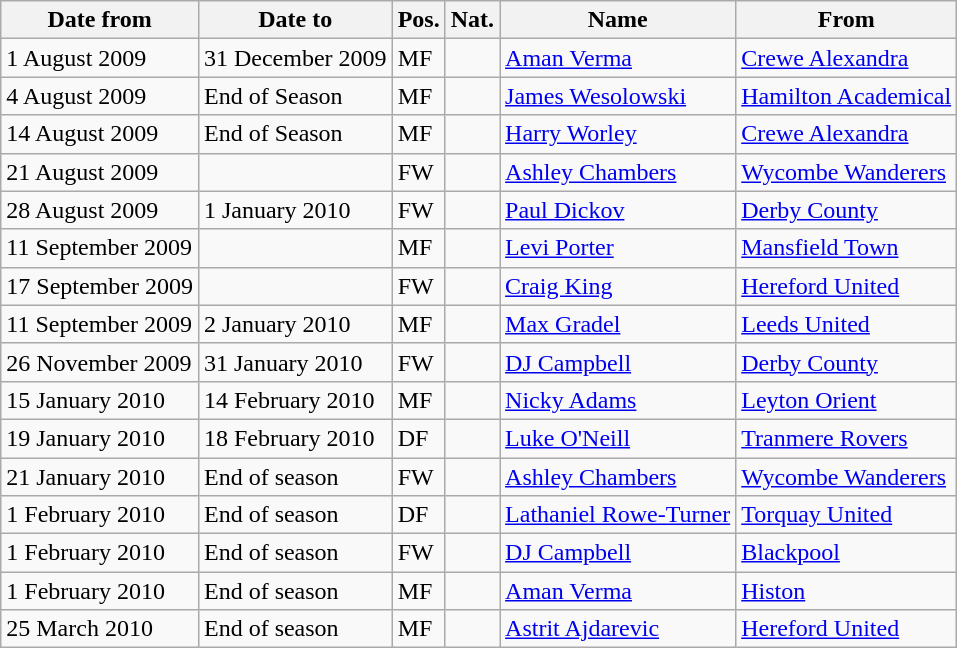<table class="wikitable">
<tr>
<th>Date from</th>
<th>Date to</th>
<th>Pos.</th>
<th>Nat.</th>
<th>Name</th>
<th>From</th>
</tr>
<tr>
<td>1 August 2009</td>
<td>31 December 2009</td>
<td>MF</td>
<td></td>
<td><a href='#'>Aman Verma</a></td>
<td><a href='#'>Crewe Alexandra</a></td>
</tr>
<tr>
<td>4 August 2009</td>
<td>End of Season</td>
<td>MF</td>
<td></td>
<td><a href='#'>James Wesolowski</a></td>
<td><a href='#'>Hamilton Academical</a></td>
</tr>
<tr>
<td>14 August 2009</td>
<td>End of Season</td>
<td>MF</td>
<td></td>
<td><a href='#'>Harry Worley</a></td>
<td><a href='#'>Crewe Alexandra</a></td>
</tr>
<tr>
<td>21 August 2009</td>
<td></td>
<td>FW</td>
<td></td>
<td><a href='#'>Ashley Chambers</a></td>
<td><a href='#'>Wycombe Wanderers</a></td>
</tr>
<tr>
<td>28 August 2009</td>
<td>1 January 2010</td>
<td>FW</td>
<td></td>
<td><a href='#'>Paul Dickov</a></td>
<td><a href='#'>Derby County</a></td>
</tr>
<tr>
<td>11 September 2009</td>
<td></td>
<td>MF</td>
<td></td>
<td><a href='#'>Levi Porter</a></td>
<td><a href='#'>Mansfield Town</a></td>
</tr>
<tr>
<td>17 September 2009</td>
<td></td>
<td>FW</td>
<td></td>
<td><a href='#'>Craig King</a></td>
<td><a href='#'>Hereford United</a></td>
</tr>
<tr>
<td>11 September 2009</td>
<td>2 January 2010</td>
<td>MF</td>
<td></td>
<td><a href='#'>Max Gradel</a></td>
<td><a href='#'>Leeds United</a></td>
</tr>
<tr>
<td>26 November 2009</td>
<td>31 January 2010</td>
<td>FW</td>
<td></td>
<td><a href='#'>DJ Campbell</a></td>
<td><a href='#'>Derby County</a></td>
</tr>
<tr>
<td>15 January 2010</td>
<td>14 February 2010</td>
<td>MF</td>
<td></td>
<td><a href='#'>Nicky Adams</a></td>
<td><a href='#'>Leyton Orient</a></td>
</tr>
<tr>
<td>19 January 2010</td>
<td>18 February 2010</td>
<td>DF</td>
<td></td>
<td><a href='#'>Luke O'Neill</a></td>
<td><a href='#'>Tranmere Rovers</a></td>
</tr>
<tr>
<td>21 January 2010</td>
<td>End of season</td>
<td>FW</td>
<td></td>
<td><a href='#'>Ashley Chambers</a></td>
<td><a href='#'>Wycombe Wanderers</a></td>
</tr>
<tr>
<td>1 February 2010</td>
<td>End of season</td>
<td>DF</td>
<td></td>
<td><a href='#'>Lathaniel Rowe-Turner</a></td>
<td><a href='#'>Torquay United</a></td>
</tr>
<tr>
<td>1 February 2010</td>
<td>End of season</td>
<td>FW</td>
<td></td>
<td><a href='#'>DJ Campbell</a></td>
<td><a href='#'>Blackpool</a></td>
</tr>
<tr>
<td>1 February 2010</td>
<td>End of season</td>
<td>MF</td>
<td></td>
<td><a href='#'>Aman Verma</a></td>
<td><a href='#'>Histon</a></td>
</tr>
<tr>
<td>25 March 2010</td>
<td>End of season</td>
<td>MF</td>
<td></td>
<td><a href='#'>Astrit Ajdarevic</a></td>
<td><a href='#'>Hereford United</a></td>
</tr>
</table>
